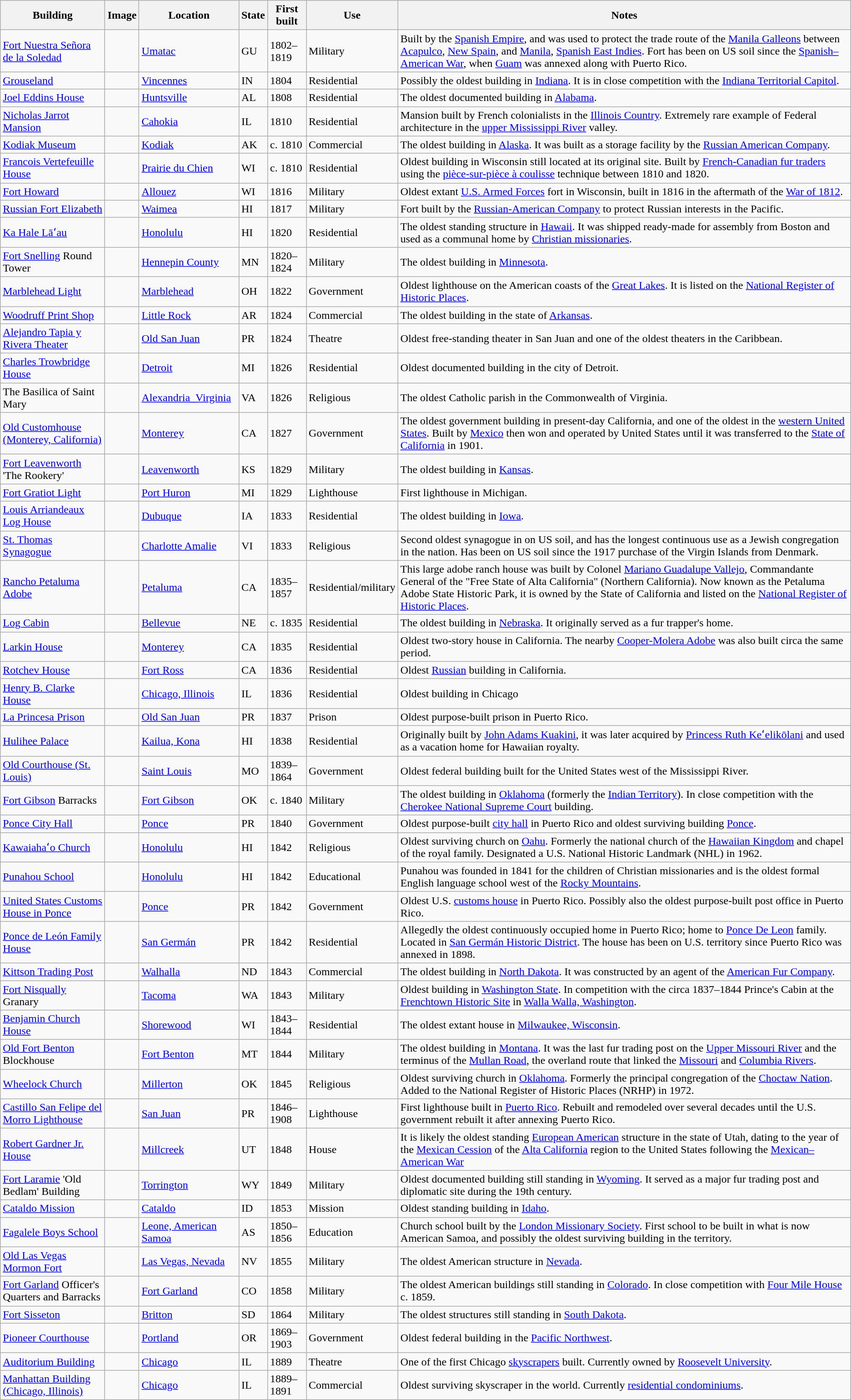<table class="wikitable sortable">
<tr>
<th>Building</th>
<th class="unsortable" scope="col">Image</th>
<th>Location</th>
<th>State</th>
<th>First built</th>
<th>Use</th>
<th class="unsortable" scope="col">Notes</th>
</tr>
<tr>
<td><a href='#'>Fort Nuestra Señora de la Soledad</a></td>
<td></td>
<td><a href='#'>Umatac</a></td>
<td>GU</td>
<td>1802–1819</td>
<td>Military</td>
<td>Built by the <a href='#'>Spanish Empire</a>, and was used to protect the trade route of the <a href='#'>Manila Galleons</a> between <a href='#'>Acapulco</a>, <a href='#'>New Spain</a>, and <a href='#'>Manila</a>, <a href='#'>Spanish East Indies</a>. Fort has been on US soil since the <a href='#'>Spanish–American War</a>, when <a href='#'>Guam</a> was annexed along with Puerto Rico.</td>
</tr>
<tr>
<td><a href='#'>Grouseland</a></td>
<td></td>
<td><a href='#'>Vincennes</a></td>
<td>IN</td>
<td>1804</td>
<td>Residential</td>
<td>Possibly the oldest building in <a href='#'>Indiana</a>. It is in close competition with the <a href='#'>Indiana Territorial Capitol</a>.</td>
</tr>
<tr>
<td><a href='#'>Joel Eddins House</a></td>
<td></td>
<td><a href='#'>Huntsville</a></td>
<td>AL</td>
<td>1808</td>
<td>Residential</td>
<td>The oldest documented building in <a href='#'>Alabama</a>.</td>
</tr>
<tr>
<td><a href='#'>Nicholas Jarrot Mansion</a></td>
<td></td>
<td><a href='#'>Cahokia</a></td>
<td>IL</td>
<td>1810</td>
<td>Residential</td>
<td>Mansion built by French colonialists in the <a href='#'>Illinois Country</a>. Extremely rare example of Federal architecture in the <a href='#'>upper Mississippi River</a> valley.</td>
</tr>
<tr>
<td><a href='#'>Kodiak Museum</a></td>
<td></td>
<td><a href='#'>Kodiak</a></td>
<td>AK</td>
<td>c. 1810</td>
<td>Commercial</td>
<td>The oldest building in <a href='#'>Alaska</a>. It was built as a storage facility by the <a href='#'>Russian American Company</a>.</td>
</tr>
<tr>
<td><a href='#'>Francois Vertefeuille House</a></td>
<td></td>
<td><a href='#'>Prairie du Chien</a></td>
<td>WI</td>
<td>c. 1810</td>
<td>Residential</td>
<td>Oldest building in Wisconsin still located at its original site. Built by <a href='#'>French-Canadian fur traders</a> using the <a href='#'>pièce-sur-pièce à coulisse</a> technique between 1810 and 1820.</td>
</tr>
<tr>
<td><a href='#'>Fort Howard</a></td>
<td></td>
<td><a href='#'>Allouez</a></td>
<td>WI</td>
<td>1816</td>
<td>Military</td>
<td>Oldest extant <a href='#'>U.S. Armed Forces</a> fort in Wisconsin, built in 1816 in the aftermath of the <a href='#'>War of 1812</a>.</td>
</tr>
<tr>
<td><a href='#'>Russian Fort Elizabeth</a></td>
<td></td>
<td><a href='#'>Waimea</a></td>
<td>HI</td>
<td>1817</td>
<td>Military</td>
<td>Fort built by the <a href='#'>Russian-American Company</a> to protect Russian interests in the Pacific.</td>
</tr>
<tr>
<td><a href='#'>Ka Hale Lāʻau</a></td>
<td></td>
<td><a href='#'>Honolulu</a></td>
<td>HI</td>
<td>1820</td>
<td>Residential</td>
<td>The oldest standing structure in <a href='#'>Hawaii</a>. It was shipped ready-made for assembly from Boston and used as a communal home by <a href='#'>Christian missionaries</a>.</td>
</tr>
<tr>
<td><a href='#'>Fort Snelling</a> Round Tower</td>
<td></td>
<td><a href='#'>Hennepin County</a></td>
<td>MN</td>
<td>1820–1824</td>
<td>Military</td>
<td>The oldest building in <a href='#'>Minnesota</a>.</td>
</tr>
<tr>
<td><a href='#'>Marblehead Light</a></td>
<td></td>
<td><a href='#'>Marblehead</a></td>
<td>OH</td>
<td>1822</td>
<td>Government</td>
<td>Oldest lighthouse on the American coasts of the <a href='#'>Great Lakes</a>. It is listed on the <a href='#'>National Register of Historic Places</a>.</td>
</tr>
<tr>
<td><a href='#'>Woodruff Print Shop</a></td>
<td></td>
<td><a href='#'>Little Rock</a></td>
<td>AR</td>
<td>1824</td>
<td>Commercial</td>
<td>The oldest building in the state of <a href='#'>Arkansas</a>.</td>
</tr>
<tr>
<td><a href='#'>Alejandro Tapia y Rivera Theater</a></td>
<td></td>
<td><a href='#'>Old San Juan</a></td>
<td>PR</td>
<td>1824</td>
<td>Theatre</td>
<td>Oldest free-standing theater in San Juan and one of the oldest theaters in the Caribbean.</td>
</tr>
<tr>
<td><a href='#'>Charles Trowbridge House</a></td>
<td></td>
<td><a href='#'>Detroit</a></td>
<td>MI</td>
<td>1826</td>
<td>Residential</td>
<td>Oldest documented building in the city of Detroit.</td>
</tr>
<tr>
<td>The Basilica of Saint Mary</td>
<td></td>
<td><a href='#'>Alexandria_Virginia</a></td>
<td>VA</td>
<td>1826</td>
<td>Religious</td>
<td>The oldest Catholic parish in the Commonwealth of Virginia.</td>
</tr>
<tr>
<td><a href='#'>Old Customhouse (Monterey, California)</a></td>
<td></td>
<td><a href='#'>Monterey</a></td>
<td>CA</td>
<td>1827</td>
<td>Government</td>
<td>The oldest government building in present-day California, and one of the oldest in the <a href='#'>western United States</a>. Built by <a href='#'>Mexico</a> then won and operated by United States until it was transferred to the <a href='#'>State of California</a> in 1901.</td>
</tr>
<tr>
<td><a href='#'>Fort Leavenworth</a> 'The Rookery'</td>
<td></td>
<td><a href='#'>Leavenworth</a></td>
<td>KS</td>
<td>1829</td>
<td>Military</td>
<td>The oldest building in <a href='#'>Kansas</a>.</td>
</tr>
<tr>
<td><a href='#'>Fort Gratiot Light</a></td>
<td></td>
<td><a href='#'>Port Huron</a></td>
<td>MI</td>
<td>1829</td>
<td>Lighthouse</td>
<td>First lighthouse in Michigan.</td>
</tr>
<tr>
<td><a href='#'>Louis Arriandeaux Log House</a></td>
<td></td>
<td><a href='#'>Dubuque</a></td>
<td>IA</td>
<td>1833</td>
<td>Residential</td>
<td>The oldest building in <a href='#'>Iowa</a>.</td>
</tr>
<tr>
<td><a href='#'>St. Thomas Synagogue</a></td>
<td></td>
<td><a href='#'>Charlotte Amalie</a></td>
<td>VI</td>
<td>1833</td>
<td>Religious</td>
<td>Second oldest synagogue in on US soil, and has the longest continuous use as a Jewish congregation in the nation. Has been on US soil since the 1917 purchase of the Virgin Islands from Denmark.</td>
</tr>
<tr>
<td><a href='#'>Rancho Petaluma Adobe</a></td>
<td></td>
<td><a href='#'>Petaluma</a></td>
<td>CA</td>
<td>1835–1857</td>
<td>Residential/military</td>
<td>This large adobe ranch house was built by Colonel <a href='#'>Mariano Guadalupe Vallejo</a>, Commandante General of the "Free State of Alta California" (Northern California). Now known as the Petaluma Adobe State Historic Park, it is owned by the State of California and listed on the <a href='#'>National Register of Historic Places</a>.</td>
</tr>
<tr>
<td><a href='#'>Log Cabin</a></td>
<td></td>
<td><a href='#'>Bellevue</a></td>
<td>NE</td>
<td>c. 1835</td>
<td>Residential</td>
<td>The oldest building in <a href='#'>Nebraska</a>. It originally served as a fur trapper's home.</td>
</tr>
<tr>
<td><a href='#'>Larkin House</a></td>
<td></td>
<td><a href='#'>Monterey</a></td>
<td>CA</td>
<td>1835</td>
<td>Residential</td>
<td>Oldest two-story house in California. The nearby <a href='#'>Cooper-Molera Adobe</a> was also built circa the same period.</td>
</tr>
<tr>
<td><a href='#'>Rotchev House</a></td>
<td></td>
<td><a href='#'>Fort Ross</a></td>
<td>CA</td>
<td>1836</td>
<td>Residential</td>
<td>Oldest <a href='#'>Russian</a> building in California.</td>
</tr>
<tr>
<td><a href='#'>Henry B. Clarke House</a></td>
<td></td>
<td><a href='#'>Chicago, Illinois</a></td>
<td>IL</td>
<td>1836</td>
<td>Residential</td>
<td>Oldest building in Chicago</td>
</tr>
<tr>
<td><a href='#'>La Princesa Prison</a></td>
<td></td>
<td><a href='#'>Old San Juan</a></td>
<td>PR</td>
<td>1837</td>
<td>Prison</td>
<td>Oldest purpose-built prison in Puerto Rico.</td>
</tr>
<tr>
<td><a href='#'>Hulihee Palace</a></td>
<td></td>
<td><a href='#'>Kailua, Kona</a></td>
<td>HI</td>
<td>1838</td>
<td>Residential</td>
<td>Originally built by <a href='#'>John Adams Kuakini</a>, it was later acquired by <a href='#'>Princess Ruth Keʻelikōlani</a> and used as a vacation home for Hawaiian royalty.</td>
</tr>
<tr>
<td><a href='#'>Old Courthouse (St. Louis)</a></td>
<td></td>
<td><a href='#'>Saint Louis</a></td>
<td>MO</td>
<td>1839–1864</td>
<td>Government</td>
<td>Oldest federal building built for the United States west of the Mississippi River.</td>
</tr>
<tr>
<td><a href='#'>Fort Gibson</a> Barracks</td>
<td></td>
<td><a href='#'>Fort Gibson</a></td>
<td>OK</td>
<td>c. 1840</td>
<td>Military</td>
<td>The oldest building in <a href='#'>Oklahoma</a> (formerly the <a href='#'>Indian Territory</a>). In close competition with the <a href='#'>Cherokee National Supreme Court</a> building.</td>
</tr>
<tr>
<td><a href='#'>Ponce City Hall</a></td>
<td></td>
<td><a href='#'>Ponce</a></td>
<td>PR</td>
<td>1840</td>
<td>Government</td>
<td>Oldest purpose-built <a href='#'>city hall</a> in Puerto Rico and oldest surviving building <a href='#'>Ponce</a>.</td>
</tr>
<tr>
<td><a href='#'>Kawaiahaʻo Church</a></td>
<td></td>
<td><a href='#'>Honolulu</a></td>
<td>HI</td>
<td>1842</td>
<td>Religious</td>
<td>Oldest surviving church on <a href='#'>Oahu</a>. Formerly the national church of the <a href='#'>Hawaiian Kingdom</a> and chapel of the royal family. Designated a U.S. National Historic Landmark (NHL) in 1962.</td>
</tr>
<tr>
<td><a href='#'>Punahou School</a></td>
<td></td>
<td><a href='#'>Honolulu</a></td>
<td>HI</td>
<td>1842</td>
<td>Educational</td>
<td>Punahou was founded in 1841 for the children of Christian missionaries and is the oldest formal English language school west of the <a href='#'>Rocky Mountains</a>.</td>
</tr>
<tr>
<td><a href='#'>United States Customs House in Ponce</a></td>
<td></td>
<td><a href='#'>Ponce</a></td>
<td>PR</td>
<td>1842</td>
<td>Government</td>
<td>Oldest U.S. <a href='#'>customs house</a> in Puerto Rico. Possibly also the oldest purpose-built post office in Puerto Rico.</td>
</tr>
<tr>
<td><a href='#'>Ponce de León Family House</a></td>
<td></td>
<td><a href='#'>San Germán</a></td>
<td>PR</td>
<td>1842</td>
<td>Residential</td>
<td>Allegedly the oldest continuously occupied home in Puerto Rico; home to <a href='#'>Ponce De Leon</a> family. Located in <a href='#'>San Germán Historic District</a>. The house has been on U.S. territory since Puerto Rico was annexed in 1898.</td>
</tr>
<tr>
<td><a href='#'>Kittson Trading Post</a></td>
<td></td>
<td><a href='#'>Walhalla</a></td>
<td>ND</td>
<td>1843</td>
<td>Commercial</td>
<td>The oldest building in <a href='#'>North Dakota</a>. It was constructed by an agent of the <a href='#'>American Fur Company</a>.</td>
</tr>
<tr>
<td><a href='#'>Fort Nisqually</a> Granary</td>
<td></td>
<td><a href='#'>Tacoma</a></td>
<td>WA</td>
<td>1843</td>
<td>Military</td>
<td>Oldest building in <a href='#'>Washington State</a>. In competition with the circa 1837–1844 Prince's Cabin at the <a href='#'>Frenchtown Historic Site</a> in <a href='#'>Walla Walla, Washington</a>.</td>
</tr>
<tr>
<td><a href='#'>Benjamin Church House</a></td>
<td></td>
<td><a href='#'>Shorewood</a></td>
<td>WI</td>
<td>1843–1844</td>
<td>Residential</td>
<td>The oldest extant house in <a href='#'>Milwaukee, Wisconsin</a>.</td>
</tr>
<tr>
<td><a href='#'>Old Fort Benton</a> Blockhouse</td>
<td></td>
<td><a href='#'>Fort Benton</a></td>
<td>MT</td>
<td>1844</td>
<td>Military</td>
<td>The oldest building in <a href='#'>Montana</a>. It was the last fur trading post on the <a href='#'>Upper Missouri River</a> and the terminus of the <a href='#'>Mullan Road</a>, the overland route that linked the <a href='#'>Missouri</a> and <a href='#'>Columbia Rivers</a>.</td>
</tr>
<tr>
<td><a href='#'>Wheelock Church</a></td>
<td></td>
<td><a href='#'>Millerton</a></td>
<td>OK</td>
<td>1845</td>
<td>Religious</td>
<td>Oldest surviving church in <a href='#'>Oklahoma</a>. Formerly the principal congregation of the <a href='#'>Choctaw Nation</a>. Added to the National Register of Historic Places (NRHP) in 1972.</td>
</tr>
<tr>
<td><a href='#'>Castillo San Felipe del Morro Lighthouse</a></td>
<td></td>
<td><a href='#'>San Juan</a></td>
<td>PR</td>
<td>1846–1908</td>
<td>Lighthouse</td>
<td>First lighthouse built in <a href='#'>Puerto Rico</a>. Rebuilt and remodeled over several decades until the U.S. government rebuilt it after annexing Puerto Rico.</td>
</tr>
<tr>
<td><a href='#'>Robert Gardner Jr. House</a></td>
<td></td>
<td><a href='#'>Millcreek</a></td>
<td>UT</td>
<td>1848</td>
<td>House</td>
<td>It is likely the oldest standing <a href='#'>European American</a> structure in the state of Utah, dating to the year of the <a href='#'>Mexican Cession</a> of the <a href='#'>Alta California</a> region to the United States following the <a href='#'>Mexican–American War</a></td>
</tr>
<tr>
<td><a href='#'>Fort Laramie</a> 'Old Bedlam' Building</td>
<td></td>
<td><a href='#'>Torrington</a></td>
<td>WY</td>
<td>1849</td>
<td>Military</td>
<td>Oldest documented building still standing in <a href='#'>Wyoming</a>. It served as a major fur trading post and diplomatic site during the 19th century.</td>
</tr>
<tr>
<td><a href='#'>Cataldo Mission</a></td>
<td></td>
<td><a href='#'>Cataldo</a></td>
<td>ID</td>
<td>1853</td>
<td>Mission</td>
<td>Oldest standing building in <a href='#'>Idaho</a>.</td>
</tr>
<tr>
<td><a href='#'>Fagalele Boys School</a></td>
<td></td>
<td><a href='#'>Leone, American Samoa</a></td>
<td>AS</td>
<td>1850–1856</td>
<td>Education</td>
<td>Church school built by the <a href='#'>London Missionary Society</a>. First school to be built in what is now American Samoa, and possibly the oldest surviving building in the territory.</td>
</tr>
<tr>
<td><a href='#'>Old Las Vegas Mormon Fort</a></td>
<td></td>
<td><a href='#'>Las Vegas, Nevada</a></td>
<td>NV</td>
<td>1855</td>
<td>Military</td>
<td>The oldest American structure in <a href='#'>Nevada</a>.</td>
</tr>
<tr>
<td><a href='#'>Fort Garland</a> Officer's Quarters and Barracks</td>
<td></td>
<td><a href='#'>Fort Garland</a></td>
<td>CO</td>
<td>1858</td>
<td>Military</td>
<td>The oldest American buildings still standing in <a href='#'>Colorado</a>. In close competition with <a href='#'>Four Mile House</a> c. 1859.</td>
</tr>
<tr>
<td><a href='#'>Fort Sisseton</a></td>
<td></td>
<td><a href='#'>Britton</a></td>
<td>SD</td>
<td>1864</td>
<td>Military</td>
<td>The oldest structures still standing in <a href='#'>South Dakota</a>.</td>
</tr>
<tr>
<td><a href='#'>Pioneer Courthouse</a></td>
<td></td>
<td><a href='#'>Portland</a></td>
<td>OR</td>
<td>1869–1903</td>
<td>Government</td>
<td>Oldest federal building in the <a href='#'>Pacific Northwest</a>.</td>
</tr>
<tr>
<td><a href='#'>Auditorium Building</a></td>
<td></td>
<td><a href='#'>Chicago</a></td>
<td>IL</td>
<td>1889</td>
<td>Theatre</td>
<td>One of the first Chicago <a href='#'>skyscrapers</a> built. Currently owned by <a href='#'>Roosevelt University</a>.</td>
</tr>
<tr>
<td><a href='#'>Manhattan Building (Chicago, Illinois)</a></td>
<td></td>
<td><a href='#'>Chicago</a></td>
<td>IL</td>
<td>1889–1891</td>
<td>Commercial</td>
<td>Oldest surviving skyscraper in the world. Currently <a href='#'>residential condominiums</a>.</td>
</tr>
</table>
